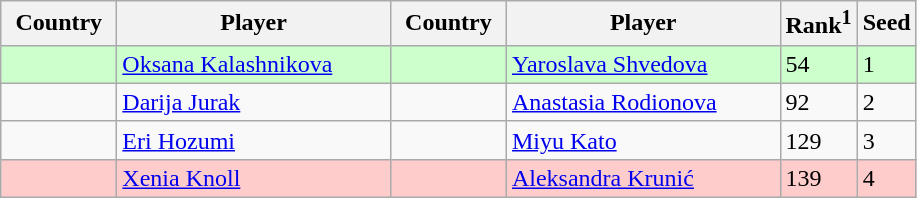<table class="sortable wikitable">
<tr>
<th width="70">Country</th>
<th width="175">Player</th>
<th width="70">Country</th>
<th width="175">Player</th>
<th>Rank<sup>1</sup></th>
<th>Seed</th>
</tr>
<tr style="background:#cfc;">
<td></td>
<td><a href='#'>Oksana Kalashnikova</a></td>
<td></td>
<td><a href='#'>Yaroslava Shvedova</a></td>
<td>54</td>
<td>1</td>
</tr>
<tr>
<td></td>
<td><a href='#'>Darija Jurak</a></td>
<td></td>
<td><a href='#'>Anastasia Rodionova</a></td>
<td>92</td>
<td>2</td>
</tr>
<tr>
<td></td>
<td><a href='#'>Eri Hozumi</a></td>
<td></td>
<td><a href='#'>Miyu Kato</a></td>
<td>129</td>
<td>3</td>
</tr>
<tr style="background:#fcc;">
<td></td>
<td><a href='#'>Xenia Knoll</a></td>
<td></td>
<td><a href='#'>Aleksandra Krunić</a></td>
<td>139</td>
<td>4</td>
</tr>
</table>
